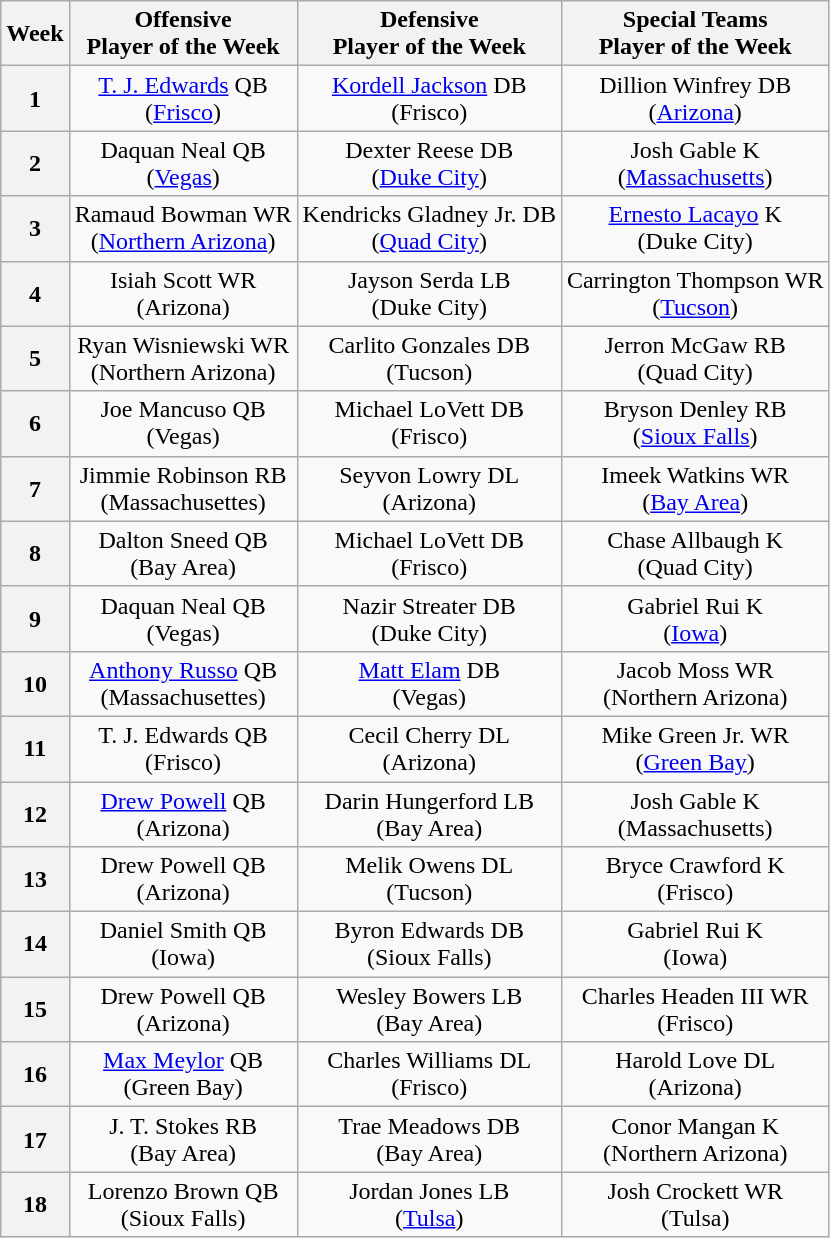<table class="wikitable" style="text-align: center;">
<tr>
<th>Week</th>
<th>Offensive<br>Player of the Week</th>
<th>Defensive<br>Player of the Week</th>
<th>Special Teams<br>Player of the Week</th>
</tr>
<tr>
<th>1</th>
<td><a href='#'>T. J. Edwards</a> QB<br>(<a href='#'>Frisco</a>)</td>
<td><a href='#'>Kordell Jackson</a> DB<br>(Frisco)</td>
<td>Dillion Winfrey DB<br>(<a href='#'>Arizona</a>)</td>
</tr>
<tr>
<th>2</th>
<td>Daquan Neal QB<br>(<a href='#'>Vegas</a>)</td>
<td>Dexter Reese DB<br>(<a href='#'>Duke City</a>)</td>
<td>Josh Gable K<br>(<a href='#'>Massachusetts</a>)</td>
</tr>
<tr>
<th>3</th>
<td>Ramaud Bowman WR<br>(<a href='#'>Northern Arizona</a>)</td>
<td>Kendricks Gladney Jr. DB<br>(<a href='#'>Quad City</a>)</td>
<td><a href='#'>Ernesto Lacayo</a> K<br>(Duke City)</td>
</tr>
<tr>
<th>4</th>
<td>Isiah Scott WR<br>(Arizona)</td>
<td>Jayson Serda LB<br>(Duke City)</td>
<td>Carrington Thompson WR<br>(<a href='#'>Tucson</a>)</td>
</tr>
<tr>
<th>5</th>
<td>Ryan Wisniewski WR<br>(Northern Arizona)</td>
<td>Carlito Gonzales DB<br>(Tucson)</td>
<td>Jerron McGaw RB<br>(Quad City)</td>
</tr>
<tr>
<th>6</th>
<td>Joe Mancuso QB<br>(Vegas)</td>
<td>Michael LoVett DB<br>(Frisco)</td>
<td>Bryson Denley RB<br>(<a href='#'>Sioux Falls</a>)</td>
</tr>
<tr>
<th>7</th>
<td>Jimmie Robinson RB<br>(Massachusettes)</td>
<td>Seyvon Lowry DL<br>(Arizona)</td>
<td>Imeek Watkins WR<br>(<a href='#'>Bay Area</a>)</td>
</tr>
<tr>
<th>8</th>
<td>Dalton Sneed QB<br>(Bay Area)</td>
<td>Michael LoVett DB<br>(Frisco)</td>
<td>Chase Allbaugh K<br>(Quad City)</td>
</tr>
<tr>
<th>9</th>
<td>Daquan Neal QB<br>(Vegas)</td>
<td>Nazir Streater DB<br>(Duke City)</td>
<td>Gabriel Rui K<br>(<a href='#'>Iowa</a>)</td>
</tr>
<tr>
<th>10</th>
<td><a href='#'>Anthony Russo</a> QB<br>(Massachusettes)</td>
<td><a href='#'>Matt Elam</a> DB<br>(Vegas)</td>
<td>Jacob Moss WR<br>(Northern Arizona)</td>
</tr>
<tr>
<th>11</th>
<td>T. J. Edwards QB<br>(Frisco)</td>
<td>Cecil Cherry DL<br>(Arizona)</td>
<td>Mike Green Jr. WR<br>(<a href='#'>Green Bay</a>)</td>
</tr>
<tr>
<th>12</th>
<td><a href='#'>Drew Powell</a> QB<br>(Arizona)</td>
<td>Darin Hungerford LB<br>(Bay Area)</td>
<td>Josh Gable K<br>(Massachusetts)</td>
</tr>
<tr>
<th>13</th>
<td>Drew Powell QB<br>(Arizona)</td>
<td>Melik Owens DL<br>(Tucson)</td>
<td>Bryce Crawford K<br>(Frisco)</td>
</tr>
<tr>
<th>14</th>
<td>Daniel Smith QB<br>(Iowa)</td>
<td>Byron Edwards DB<br>(Sioux Falls)</td>
<td>Gabriel Rui K<br>(Iowa)</td>
</tr>
<tr>
<th>15</th>
<td>Drew Powell QB<br>(Arizona)</td>
<td>Wesley Bowers LB<br>(Bay Area)</td>
<td>Charles Headen III WR<br>(Frisco)</td>
</tr>
<tr>
<th>16</th>
<td><a href='#'>Max Meylor</a> QB<br>(Green Bay)</td>
<td>Charles Williams DL<br>(Frisco)</td>
<td>Harold Love DL<br>(Arizona)</td>
</tr>
<tr>
<th>17</th>
<td>J. T. Stokes RB<br>(Bay Area)</td>
<td>Trae Meadows DB<br>(Bay Area)</td>
<td>Conor Mangan K<br>(Northern Arizona)</td>
</tr>
<tr>
<th>18</th>
<td>Lorenzo Brown QB<br>(Sioux Falls)</td>
<td>Jordan Jones LB<br>(<a href='#'>Tulsa</a>)</td>
<td>Josh Crockett WR<br>(Tulsa)</td>
</tr>
</table>
